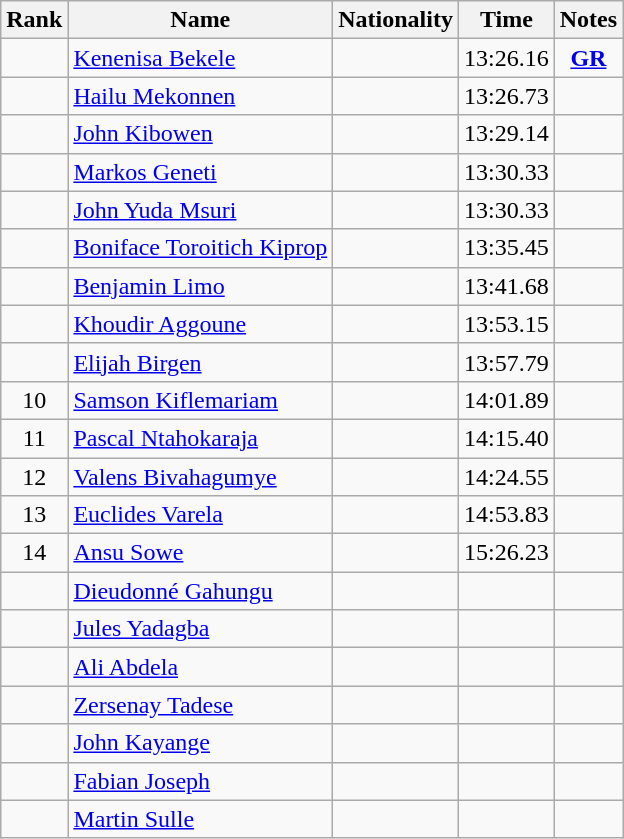<table class="wikitable sortable" style="text-align:center">
<tr>
<th>Rank</th>
<th>Name</th>
<th>Nationality</th>
<th>Time</th>
<th>Notes</th>
</tr>
<tr>
<td></td>
<td align=left><a href='#'>Kenenisa Bekele</a></td>
<td align=left></td>
<td>13:26.16</td>
<td><strong><a href='#'>GR</a></strong></td>
</tr>
<tr>
<td></td>
<td align=left><a href='#'>Hailu Mekonnen</a></td>
<td align=left></td>
<td>13:26.73</td>
<td></td>
</tr>
<tr>
<td></td>
<td align=left><a href='#'>John Kibowen</a></td>
<td align=left></td>
<td>13:29.14</td>
<td></td>
</tr>
<tr>
<td></td>
<td align=left><a href='#'>Markos Geneti</a></td>
<td align=left></td>
<td>13:30.33</td>
<td></td>
</tr>
<tr>
<td></td>
<td align=left><a href='#'>John Yuda Msuri</a></td>
<td align=left></td>
<td>13:30.33</td>
<td></td>
</tr>
<tr>
<td></td>
<td align=left><a href='#'>Boniface Toroitich Kiprop</a></td>
<td align=left></td>
<td>13:35.45</td>
<td></td>
</tr>
<tr>
<td></td>
<td align=left><a href='#'>Benjamin Limo</a></td>
<td align=left></td>
<td>13:41.68</td>
<td></td>
</tr>
<tr>
<td></td>
<td align=left><a href='#'>Khoudir Aggoune</a></td>
<td align=left></td>
<td>13:53.15</td>
<td></td>
</tr>
<tr>
<td></td>
<td align=left><a href='#'>Elijah Birgen</a></td>
<td align=left></td>
<td>13:57.79</td>
<td></td>
</tr>
<tr>
<td>10</td>
<td align=left><a href='#'>Samson Kiflemariam</a></td>
<td align=left></td>
<td>14:01.89</td>
<td></td>
</tr>
<tr>
<td>11</td>
<td align=left><a href='#'>Pascal Ntahokaraja</a></td>
<td align=left></td>
<td>14:15.40</td>
<td></td>
</tr>
<tr>
<td>12</td>
<td align=left><a href='#'>Valens Bivahagumye</a></td>
<td align=left></td>
<td>14:24.55</td>
<td></td>
</tr>
<tr>
<td>13</td>
<td align=left><a href='#'>Euclides Varela</a></td>
<td align=left></td>
<td>14:53.83</td>
<td></td>
</tr>
<tr>
<td>14</td>
<td align=left><a href='#'>Ansu Sowe</a></td>
<td align=left></td>
<td>15:26.23</td>
<td></td>
</tr>
<tr>
<td></td>
<td align=left><a href='#'>Dieudonné Gahungu</a></td>
<td align=left></td>
<td></td>
<td></td>
</tr>
<tr>
<td></td>
<td align=left><a href='#'>Jules Yadagba</a></td>
<td align=left></td>
<td></td>
<td></td>
</tr>
<tr>
<td></td>
<td align=left><a href='#'>Ali Abdela</a></td>
<td align=left></td>
<td></td>
<td></td>
</tr>
<tr>
<td></td>
<td align=left><a href='#'>Zersenay Tadese</a></td>
<td align=left></td>
<td></td>
<td></td>
</tr>
<tr>
<td></td>
<td align=left><a href='#'>John Kayange</a></td>
<td align=left></td>
<td></td>
<td></td>
</tr>
<tr>
<td></td>
<td align=left><a href='#'>Fabian Joseph</a></td>
<td align=left></td>
<td></td>
<td></td>
</tr>
<tr>
<td></td>
<td align=left><a href='#'>Martin Sulle</a></td>
<td align=left></td>
<td></td>
<td></td>
</tr>
</table>
